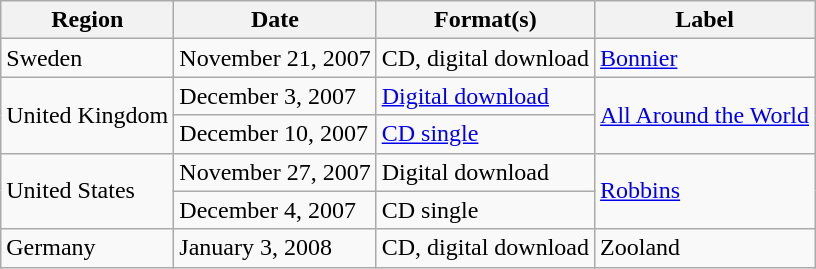<table class="wikitable">
<tr>
<th style="text-align:center;">Region</th>
<th style="text-align:center;">Date</th>
<th style="text-align:center;">Format(s)</th>
<th style="text-align:center;">Label</th>
</tr>
<tr>
<td>Sweden</td>
<td>November 21, 2007</td>
<td>CD, digital download</td>
<td><a href='#'>Bonnier</a></td>
</tr>
<tr>
<td rowspan="2">United Kingdom</td>
<td>December 3, 2007</td>
<td><a href='#'>Digital download</a></td>
<td rowspan="2"><a href='#'>All Around the World</a></td>
</tr>
<tr>
<td>December 10, 2007</td>
<td><a href='#'>CD single</a></td>
</tr>
<tr>
<td rowspan="2">United States</td>
<td>November 27, 2007</td>
<td>Digital download</td>
<td rowspan="2"><a href='#'>Robbins</a></td>
</tr>
<tr>
<td>December 4, 2007</td>
<td>CD single</td>
</tr>
<tr>
<td>Germany</td>
<td>January 3, 2008</td>
<td>CD, digital download</td>
<td>Zooland</td>
</tr>
</table>
